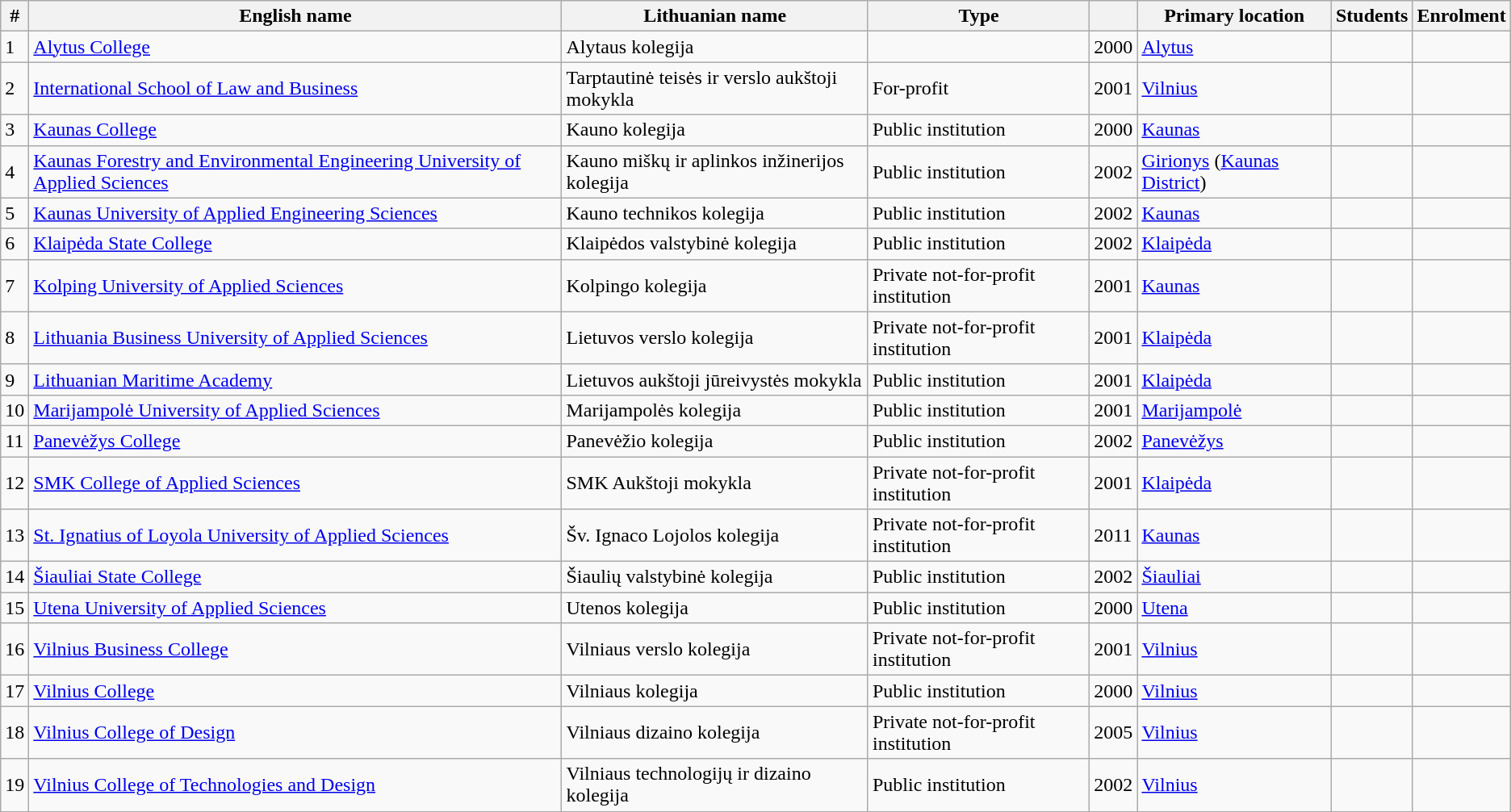<table class="sortable wikitable">
<tr>
<th>#</th>
<th>English name</th>
<th>Lithuanian name</th>
<th>Type</th>
<th></th>
<th>Primary location</th>
<th>Students<br></th>
<th>Enrolment<br></th>
</tr>
<tr>
<td>1</td>
<td><a href='#'>Alytus College</a></td>
<td>Alytaus kolegija</td>
<td></td>
<td>2000</td>
<td><a href='#'>Alytus</a></td>
<td></td>
<td></td>
</tr>
<tr>
<td>2</td>
<td><a href='#'>International School of Law and Business</a></td>
<td>Tarptautinė teisės ir verslo aukštoji mokykla</td>
<td>For-profit</td>
<td>2001</td>
<td><a href='#'>Vilnius</a></td>
<td></td>
<td></td>
</tr>
<tr>
<td>3</td>
<td><a href='#'>Kaunas College</a></td>
<td>Kauno kolegija</td>
<td>Public institution</td>
<td>2000</td>
<td><a href='#'>Kaunas</a></td>
<td></td>
<td></td>
</tr>
<tr>
<td>4</td>
<td><a href='#'>Kaunas Forestry and Environmental Engineering University of Applied Sciences</a></td>
<td>Kauno miškų ir aplinkos inžinerijos kolegija</td>
<td>Public institution</td>
<td>2002</td>
<td><a href='#'>Girionys</a> (<a href='#'>Kaunas District</a>)</td>
<td></td>
<td></td>
</tr>
<tr>
<td>5</td>
<td><a href='#'>Kaunas University of Applied Engineering Sciences</a></td>
<td>Kauno technikos kolegija</td>
<td>Public institution</td>
<td>2002</td>
<td><a href='#'>Kaunas</a></td>
<td></td>
<td></td>
</tr>
<tr>
<td>6</td>
<td><a href='#'>Klaipėda State College</a></td>
<td>Klaipėdos valstybinė kolegija</td>
<td>Public institution</td>
<td>2002</td>
<td><a href='#'>Klaipėda</a></td>
<td></td>
<td></td>
</tr>
<tr>
<td>7</td>
<td><a href='#'>Kolping University of Applied Sciences</a></td>
<td>Kolpingo kolegija</td>
<td>Private not-for-profit institution</td>
<td>2001</td>
<td><a href='#'>Kaunas</a></td>
<td></td>
<td></td>
</tr>
<tr>
<td>8</td>
<td><a href='#'>Lithuania Business University of Applied Sciences</a></td>
<td>Lietuvos verslo kolegija</td>
<td>Private not-for-profit institution</td>
<td>2001</td>
<td><a href='#'>Klaipėda</a></td>
<td></td>
<td></td>
</tr>
<tr>
<td>9</td>
<td><a href='#'>Lithuanian Maritime Academy</a></td>
<td>Lietuvos aukštoji jūreivystės mokykla</td>
<td>Public institution</td>
<td>2001</td>
<td><a href='#'>Klaipėda</a></td>
<td></td>
<td></td>
</tr>
<tr>
<td>10</td>
<td><a href='#'>Marijampolė University of Applied Sciences</a></td>
<td>Marijampolės kolegija</td>
<td>Public institution</td>
<td>2001</td>
<td><a href='#'>Marijampolė</a></td>
<td></td>
<td></td>
</tr>
<tr>
<td>11</td>
<td><a href='#'>Panevėžys College</a></td>
<td>Panevėžio kolegija</td>
<td>Public institution</td>
<td>2002</td>
<td><a href='#'>Panevėžys</a></td>
<td></td>
<td></td>
</tr>
<tr>
<td>12</td>
<td><a href='#'>SMK College of Applied Sciences</a></td>
<td>SMK Aukštoji mokykla</td>
<td>Private not-for-profit institution</td>
<td>2001</td>
<td><a href='#'>Klaipėda</a></td>
<td></td>
<td></td>
</tr>
<tr>
<td>13</td>
<td><a href='#'>St. Ignatius of Loyola University of Applied Sciences</a></td>
<td>Šv. Ignaco Lojolos kolegija</td>
<td>Private not-for-profit institution</td>
<td>2011</td>
<td><a href='#'>Kaunas</a></td>
<td></td>
<td></td>
</tr>
<tr>
<td>14</td>
<td><a href='#'>Šiauliai State College</a></td>
<td>Šiaulių valstybinė kolegija</td>
<td>Public institution</td>
<td>2002</td>
<td><a href='#'>Šiauliai</a></td>
<td></td>
<td></td>
</tr>
<tr>
<td>15</td>
<td><a href='#'>Utena University of Applied Sciences</a></td>
<td>Utenos kolegija</td>
<td>Public institution</td>
<td>2000</td>
<td><a href='#'>Utena</a></td>
<td></td>
<td></td>
</tr>
<tr>
<td>16</td>
<td><a href='#'>Vilnius Business College</a></td>
<td>Vilniaus verslo kolegija</td>
<td>Private not-for-profit institution</td>
<td>2001</td>
<td><a href='#'>Vilnius</a></td>
<td></td>
<td></td>
</tr>
<tr>
<td>17</td>
<td><a href='#'>Vilnius College</a></td>
<td>Vilniaus kolegija</td>
<td>Public institution</td>
<td>2000</td>
<td><a href='#'>Vilnius</a></td>
<td></td>
<td></td>
</tr>
<tr>
<td>18</td>
<td><a href='#'>Vilnius College of Design</a></td>
<td>Vilniaus dizaino kolegija</td>
<td>Private not-for-profit institution</td>
<td>2005</td>
<td><a href='#'>Vilnius</a></td>
<td></td>
<td></td>
</tr>
<tr>
<td>19</td>
<td><a href='#'>Vilnius College of Technologies and Design</a></td>
<td>Vilniaus technologijų ir dizaino kolegija</td>
<td>Public institution</td>
<td>2002</td>
<td><a href='#'>Vilnius</a></td>
<td></td>
<td></td>
</tr>
</table>
